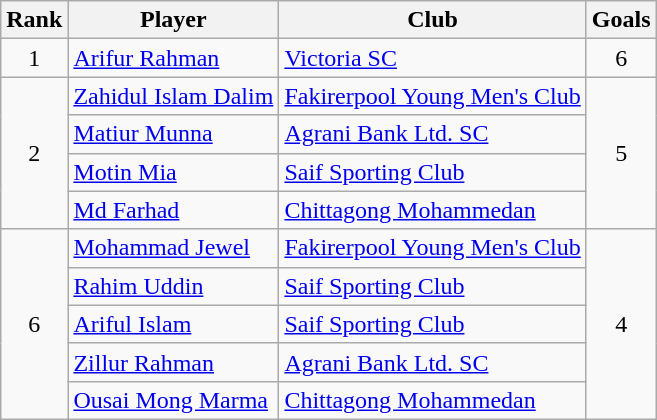<table class="wikitable" style="text-align:center;">
<tr>
<th>Rank</th>
<th>Player</th>
<th>Club</th>
<th>Goals</th>
</tr>
<tr>
<td>1</td>
<td align="left"> <a href='#'>Arifur Rahman</a></td>
<td align="left"><a href='#'>Victoria SC</a></td>
<td>6</td>
</tr>
<tr>
<td rowspan=4>2</td>
<td align="left"> <a href='#'>Zahidul Islam Dalim</a></td>
<td align="left"><a href='#'>Fakirerpool Young Men's Club</a></td>
<td rowspan=4>5</td>
</tr>
<tr>
<td align="left"> <a href='#'>Matiur Munna</a></td>
<td align="left"><a href='#'>Agrani Bank Ltd. SC</a></td>
</tr>
<tr>
<td align="left"> <a href='#'>Motin Mia</a></td>
<td align="left"><a href='#'>Saif Sporting Club</a></td>
</tr>
<tr>
<td align="left"> <a href='#'>Md Farhad</a></td>
<td align="left"><a href='#'>Chittagong Mohammedan</a></td>
</tr>
<tr>
<td rowspan=5>6</td>
<td align="left"> <a href='#'>Mohammad Jewel</a></td>
<td align="left"><a href='#'>Fakirerpool Young Men's Club</a></td>
<td rowspan=5>4</td>
</tr>
<tr>
<td align="left"> <a href='#'>Rahim Uddin</a></td>
<td align="left"><a href='#'>Saif Sporting Club</a></td>
</tr>
<tr>
<td align="left"> <a href='#'>Ariful Islam</a></td>
<td align="left"><a href='#'>Saif Sporting Club</a></td>
</tr>
<tr>
<td align="left"> <a href='#'>Zillur Rahman</a></td>
<td align="left"><a href='#'>Agrani Bank Ltd. SC</a></td>
</tr>
<tr>
<td align="left"> <a href='#'>Ousai Mong Marma</a></td>
<td align="left"><a href='#'>Chittagong Mohammedan</a></td>
</tr>
</table>
